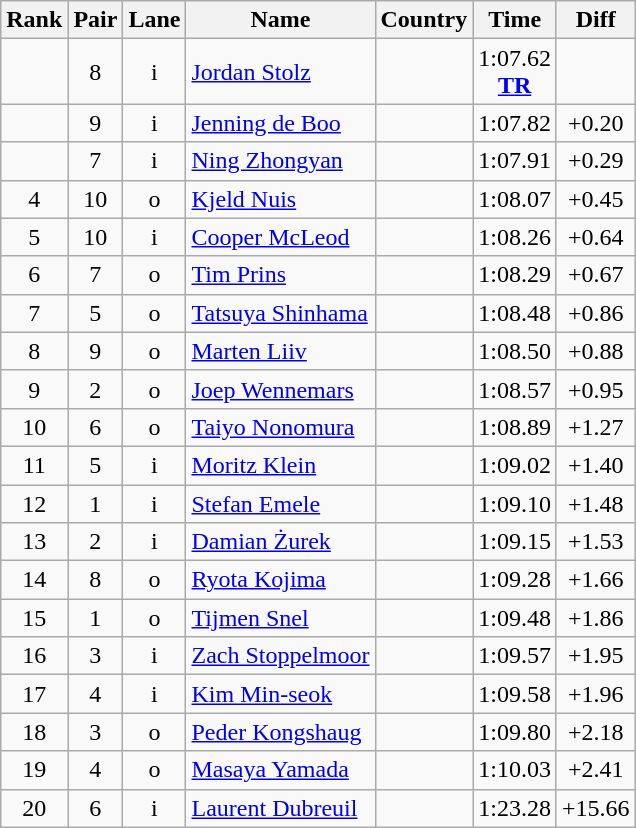<table class="wikitable sortable" style="text-align:center">
<tr>
<th>Rank</th>
<th>Pair</th>
<th>Lane</th>
<th>Name</th>
<th>Country</th>
<th>Time</th>
<th>Diff</th>
</tr>
<tr>
<td></td>
<td>8</td>
<td>i</td>
<td align=left><a href='#'>Jordan Stolz</a></td>
<td align=left></td>
<td>1:07.62<br><strong><a href='#'>TR</a></strong></td>
<td></td>
</tr>
<tr>
<td></td>
<td>9</td>
<td>i</td>
<td align=left><a href='#'>Jenning de Boo</a></td>
<td align=left></td>
<td>1:07.82</td>
<td>+0.20</td>
</tr>
<tr>
<td></td>
<td>7</td>
<td>i</td>
<td align=left><a href='#'>Ning Zhongyan</a></td>
<td align=left></td>
<td>1:07.91</td>
<td>+0.29</td>
</tr>
<tr>
<td>4</td>
<td>10</td>
<td>o</td>
<td align=left><a href='#'>Kjeld Nuis</a></td>
<td align=left></td>
<td>1:08.07</td>
<td>+0.45</td>
</tr>
<tr>
<td>5</td>
<td>10</td>
<td>i</td>
<td align=left><a href='#'>Cooper McLeod</a></td>
<td align=left></td>
<td>1:08.26</td>
<td>+0.64</td>
</tr>
<tr>
<td>6</td>
<td>7</td>
<td>o</td>
<td align=left><a href='#'>Tim Prins</a></td>
<td align=left></td>
<td>1:08.29</td>
<td>+0.67</td>
</tr>
<tr>
<td>7</td>
<td>5</td>
<td>o</td>
<td align=left><a href='#'>Tatsuya Shinhama</a></td>
<td align=left></td>
<td>1:08.48</td>
<td>+0.86</td>
</tr>
<tr>
<td>8</td>
<td>9</td>
<td>o</td>
<td align=left><a href='#'>Marten Liiv</a></td>
<td align=left></td>
<td>1:08.50</td>
<td>+0.88</td>
</tr>
<tr>
<td>9</td>
<td>2</td>
<td>o</td>
<td align=left><a href='#'>Joep Wennemars</a></td>
<td align=left></td>
<td>1:08.57</td>
<td>+0.95</td>
</tr>
<tr>
<td>10</td>
<td>6</td>
<td>o</td>
<td align=left><a href='#'>Taiyo Nonomura</a></td>
<td align=left></td>
<td>1:08.89</td>
<td>+1.27</td>
</tr>
<tr>
<td>11</td>
<td>5</td>
<td>i</td>
<td align=left><a href='#'>Moritz Klein</a></td>
<td align=left></td>
<td>1:09.02</td>
<td>+1.40</td>
</tr>
<tr>
<td>12</td>
<td>1</td>
<td>i</td>
<td align=left><a href='#'>Stefan Emele</a></td>
<td align=left></td>
<td>1:09.10</td>
<td>+1.48</td>
</tr>
<tr>
<td>13</td>
<td>2</td>
<td>i</td>
<td align=left><a href='#'>Damian Żurek</a></td>
<td align=left></td>
<td>1:09.15</td>
<td>+1.53</td>
</tr>
<tr>
<td>14</td>
<td>8</td>
<td>o</td>
<td align=left><a href='#'>Ryota Kojima</a></td>
<td align=left></td>
<td>1:09.28</td>
<td>+1.66</td>
</tr>
<tr>
<td>15</td>
<td>1</td>
<td>o</td>
<td align=left><a href='#'>Tijmen Snel</a></td>
<td align=left></td>
<td>1:09.48</td>
<td>+1.86</td>
</tr>
<tr>
<td>16</td>
<td>3</td>
<td>i</td>
<td align=left><a href='#'>Zach Stoppelmoor</a></td>
<td align=left></td>
<td>1:09.57</td>
<td>+1.95</td>
</tr>
<tr>
<td>17</td>
<td>4</td>
<td>i</td>
<td align=left><a href='#'>Kim Min-seok</a></td>
<td align=left></td>
<td>1:09.58</td>
<td>+1.96</td>
</tr>
<tr>
<td>18</td>
<td>3</td>
<td>o</td>
<td align=left><a href='#'>Peder Kongshaug</a></td>
<td align=left></td>
<td>1:09.80</td>
<td>+2.18</td>
</tr>
<tr>
<td>19</td>
<td>4</td>
<td>o</td>
<td align=left><a href='#'>Masaya Yamada</a></td>
<td align=left></td>
<td>1:10.03</td>
<td>+2.41</td>
</tr>
<tr>
<td>20</td>
<td>6</td>
<td>i</td>
<td align=left><a href='#'>Laurent Dubreuil</a></td>
<td align=left></td>
<td>1:23.28</td>
<td>+15.66</td>
</tr>
</table>
